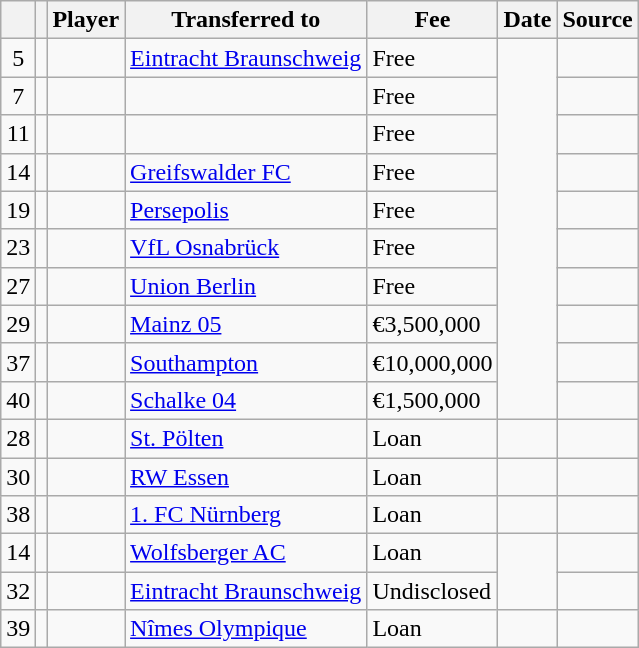<table class="wikitable plainrowheaders sortable">
<tr>
<th></th>
<th></th>
<th scope=col><strong>Player</strong></th>
<th><strong>Transferred to</strong></th>
<th !scope=col; style="width: 65px;"><strong>Fee</strong></th>
<th scope=col><strong>Date</strong></th>
<th scope=col><strong>Source</strong></th>
</tr>
<tr>
<td align=center>5</td>
<td align=center></td>
<td></td>
<td> <a href='#'>Eintracht Braunschweig</a></td>
<td>Free</td>
<td rowspan=10></td>
<td></td>
</tr>
<tr>
<td align=center>7</td>
<td align=center></td>
<td></td>
<td></td>
<td>Free</td>
<td></td>
</tr>
<tr>
<td align=center>11</td>
<td align=center></td>
<td></td>
<td></td>
<td>Free</td>
<td></td>
</tr>
<tr>
<td align=center>14</td>
<td align=center></td>
<td></td>
<td> <a href='#'>Greifswalder FC</a></td>
<td>Free</td>
<td></td>
</tr>
<tr>
<td align=center>19</td>
<td align=center></td>
<td></td>
<td> <a href='#'>Persepolis</a></td>
<td>Free</td>
<td></td>
</tr>
<tr>
<td align=center>23</td>
<td align=center></td>
<td></td>
<td> <a href='#'>VfL Osnabrück</a></td>
<td>Free</td>
<td></td>
</tr>
<tr>
<td align=center>27</td>
<td align=center></td>
<td></td>
<td> <a href='#'>Union Berlin</a></td>
<td>Free</td>
<td></td>
</tr>
<tr>
<td align=center>29</td>
<td align=center></td>
<td></td>
<td> <a href='#'>Mainz 05</a></td>
<td>€3,500,000</td>
<td></td>
</tr>
<tr>
<td align=center>37</td>
<td align=center></td>
<td></td>
<td> <a href='#'>Southampton</a></td>
<td>€10,000,000</td>
<td></td>
</tr>
<tr>
<td align=center>40</td>
<td align=center></td>
<td></td>
<td> <a href='#'>Schalke 04</a></td>
<td>€1,500,000</td>
<td></td>
</tr>
<tr>
<td align=center>28</td>
<td align=center></td>
<td></td>
<td> <a href='#'>St. Pölten</a></td>
<td>Loan</td>
<td></td>
<td></td>
</tr>
<tr>
<td align=center>30</td>
<td align=center></td>
<td></td>
<td> <a href='#'>RW Essen</a></td>
<td>Loan</td>
<td></td>
<td></td>
</tr>
<tr>
<td align=center>38</td>
<td align=center></td>
<td></td>
<td> <a href='#'>1. FC Nürnberg</a></td>
<td>Loan</td>
<td></td>
<td></td>
</tr>
<tr>
<td align=center>14</td>
<td align=center></td>
<td></td>
<td> <a href='#'>Wolfsberger AC</a></td>
<td>Loan</td>
<td rowspan=2></td>
<td></td>
</tr>
<tr>
<td align=center>32</td>
<td align=center></td>
<td></td>
<td> <a href='#'>Eintracht Braunschweig</a></td>
<td>Undisclosed</td>
<td></td>
</tr>
<tr>
<td align=center>39</td>
<td align=center></td>
<td></td>
<td> <a href='#'>Nîmes Olympique</a></td>
<td>Loan</td>
<td></td>
<td></td>
</tr>
</table>
